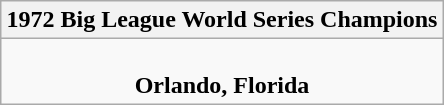<table class="wikitable" style="text-align: center; margin: 0 auto;">
<tr>
<th>1972 Big League World Series Champions</th>
</tr>
<tr>
<td><br><strong>Orlando, Florida</strong></td>
</tr>
</table>
